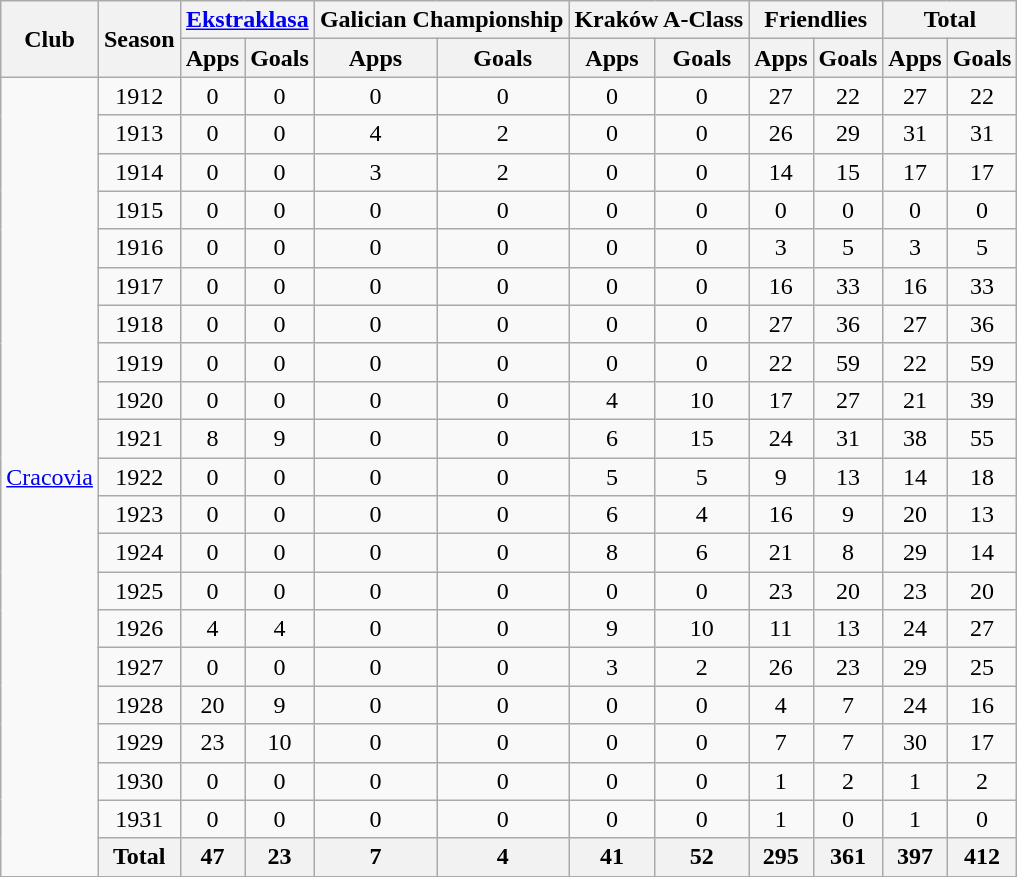<table class="wikitable" style="font-size:100%; text-align: center;">
<tr>
<th rowspan=2>Club</th>
<th rowspan=2>Season</th>
<th colspan=2><a href='#'>Ekstraklasa</a></th>
<th colspan=2>Galician Championship</th>
<th colspan=2>Kraków A-Class</th>
<th colspan=2>Friendlies</th>
<th colspan=2>Total</th>
</tr>
<tr>
<th>Apps</th>
<th>Goals</th>
<th>Apps</th>
<th>Goals</th>
<th>Apps</th>
<th>Goals</th>
<th>Apps</th>
<th>Goals</th>
<th>Apps</th>
<th>Goals</th>
</tr>
<tr>
<td rowspan=21><a href='#'>Cracovia</a></td>
<td>1912</td>
<td>0</td>
<td>0</td>
<td>0</td>
<td>0</td>
<td>0</td>
<td>0</td>
<td>27</td>
<td>22</td>
<td>27</td>
<td>22</td>
</tr>
<tr>
<td>1913</td>
<td>0</td>
<td>0</td>
<td>4</td>
<td>2</td>
<td>0</td>
<td>0</td>
<td>26</td>
<td>29</td>
<td>31</td>
<td>31</td>
</tr>
<tr>
<td>1914</td>
<td>0</td>
<td>0</td>
<td>3</td>
<td>2</td>
<td>0</td>
<td>0</td>
<td>14</td>
<td>15</td>
<td>17</td>
<td>17</td>
</tr>
<tr>
<td>1915</td>
<td>0</td>
<td>0</td>
<td>0</td>
<td>0</td>
<td>0</td>
<td>0</td>
<td>0</td>
<td>0</td>
<td>0</td>
<td>0</td>
</tr>
<tr>
<td>1916</td>
<td>0</td>
<td>0</td>
<td>0</td>
<td>0</td>
<td>0</td>
<td>0</td>
<td>3</td>
<td>5</td>
<td>3</td>
<td>5</td>
</tr>
<tr>
<td>1917</td>
<td>0</td>
<td>0</td>
<td>0</td>
<td>0</td>
<td>0</td>
<td>0</td>
<td>16</td>
<td>33</td>
<td>16</td>
<td>33</td>
</tr>
<tr>
<td>1918</td>
<td>0</td>
<td>0</td>
<td>0</td>
<td>0</td>
<td>0</td>
<td>0</td>
<td>27</td>
<td>36</td>
<td>27</td>
<td>36</td>
</tr>
<tr>
<td>1919</td>
<td>0</td>
<td>0</td>
<td>0</td>
<td>0</td>
<td>0</td>
<td>0</td>
<td>22</td>
<td>59</td>
<td>22</td>
<td>59</td>
</tr>
<tr>
<td>1920</td>
<td>0</td>
<td>0</td>
<td>0</td>
<td>0</td>
<td>4</td>
<td>10</td>
<td>17</td>
<td>27</td>
<td>21</td>
<td>39</td>
</tr>
<tr>
<td>1921</td>
<td>8</td>
<td>9</td>
<td>0</td>
<td>0</td>
<td>6</td>
<td>15</td>
<td>24</td>
<td>31</td>
<td>38</td>
<td>55</td>
</tr>
<tr>
<td>1922</td>
<td>0</td>
<td>0</td>
<td>0</td>
<td>0</td>
<td>5</td>
<td>5</td>
<td>9</td>
<td>13</td>
<td>14</td>
<td>18</td>
</tr>
<tr>
<td>1923</td>
<td>0</td>
<td>0</td>
<td>0</td>
<td>0</td>
<td>6</td>
<td>4</td>
<td>16</td>
<td>9</td>
<td>20</td>
<td>13</td>
</tr>
<tr>
<td>1924</td>
<td>0</td>
<td>0</td>
<td>0</td>
<td>0</td>
<td>8</td>
<td>6</td>
<td>21</td>
<td>8</td>
<td>29</td>
<td>14</td>
</tr>
<tr>
<td>1925</td>
<td>0</td>
<td>0</td>
<td>0</td>
<td>0</td>
<td>0</td>
<td>0</td>
<td>23</td>
<td>20</td>
<td>23</td>
<td>20</td>
</tr>
<tr>
<td>1926</td>
<td>4</td>
<td>4</td>
<td>0</td>
<td>0</td>
<td>9</td>
<td>10</td>
<td>11</td>
<td>13</td>
<td>24</td>
<td>27</td>
</tr>
<tr>
<td>1927</td>
<td>0</td>
<td>0</td>
<td>0</td>
<td>0</td>
<td>3</td>
<td>2</td>
<td>26</td>
<td>23</td>
<td>29</td>
<td>25</td>
</tr>
<tr>
<td>1928</td>
<td>20</td>
<td>9</td>
<td>0</td>
<td>0</td>
<td>0</td>
<td>0</td>
<td>4</td>
<td>7</td>
<td>24</td>
<td>16</td>
</tr>
<tr>
<td>1929</td>
<td>23</td>
<td>10</td>
<td>0</td>
<td>0</td>
<td>0</td>
<td>0</td>
<td>7</td>
<td>7</td>
<td>30</td>
<td>17</td>
</tr>
<tr>
<td>1930</td>
<td>0</td>
<td>0</td>
<td>0</td>
<td>0</td>
<td>0</td>
<td>0</td>
<td>1</td>
<td>2</td>
<td>1</td>
<td>2</td>
</tr>
<tr>
<td>1931</td>
<td>0</td>
<td>0</td>
<td>0</td>
<td>0</td>
<td>0</td>
<td>0</td>
<td>1</td>
<td>0</td>
<td>1</td>
<td>0</td>
</tr>
<tr>
<th>Total</th>
<th>47</th>
<th>23</th>
<th>7</th>
<th>4</th>
<th>41</th>
<th>52</th>
<th>295</th>
<th>361</th>
<th>397</th>
<th>412</th>
</tr>
<tr>
</tr>
</table>
